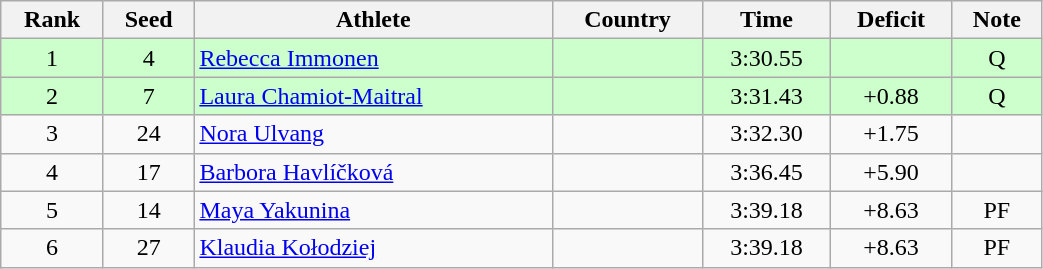<table class="wikitable sortable" style="text-align:center" width=55%>
<tr>
<th>Rank</th>
<th>Seed</th>
<th>Athlete</th>
<th>Country</th>
<th>Time</th>
<th>Deficit</th>
<th>Note</th>
</tr>
<tr bgcolor=ccffcc>
<td>1</td>
<td>4</td>
<td align=left><a href='#'>Rebecca Immonen</a></td>
<td align=left></td>
<td>3:30.55</td>
<td></td>
<td>Q</td>
</tr>
<tr bgcolor=ccffcc>
<td>2</td>
<td>7</td>
<td align=left><a href='#'>Laura Chamiot-Maitral</a></td>
<td align=left></td>
<td>3:31.43</td>
<td>+0.88</td>
<td>Q</td>
</tr>
<tr>
<td>3</td>
<td>24</td>
<td align=left><a href='#'>Nora Ulvang</a></td>
<td align=left></td>
<td>3:32.30</td>
<td>+1.75</td>
<td></td>
</tr>
<tr>
<td>4</td>
<td>17</td>
<td align=left><a href='#'>Barbora Havlíčková</a></td>
<td align=left></td>
<td>3:36.45</td>
<td>+5.90</td>
<td></td>
</tr>
<tr>
<td>5</td>
<td>14</td>
<td align=left><a href='#'>Maya Yakunina</a></td>
<td align=left></td>
<td>3:39.18</td>
<td>+8.63</td>
<td>PF</td>
</tr>
<tr>
<td>6</td>
<td>27</td>
<td align=left><a href='#'>Klaudia Kołodziej</a></td>
<td align=left></td>
<td>3:39.18</td>
<td>+8.63</td>
<td>PF</td>
</tr>
</table>
